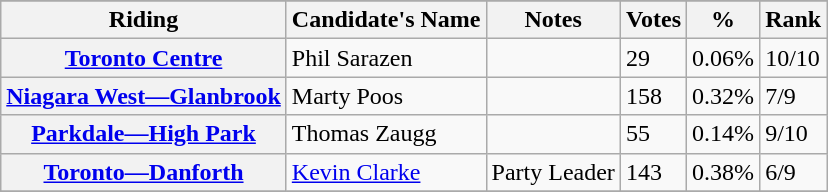<table class="wikitable sortable plainrowheaders">
<tr>
</tr>
<tr>
<th scope="col">Riding</th>
<th scope="col">Candidate's Name</th>
<th scope="col">Notes</th>
<th scope="col">Votes</th>
<th scope="col">%</th>
<th scope="col">Rank</th>
</tr>
<tr>
<th scope="row"><a href='#'>Toronto Centre</a></th>
<td>Phil Sarazen</td>
<td></td>
<td>29</td>
<td>0.06%</td>
<td>10/10</td>
</tr>
<tr>
<th scope="row"><a href='#'>Niagara West—Glanbrook</a></th>
<td>Marty Poos</td>
<td></td>
<td>158</td>
<td>0.32%</td>
<td>7/9</td>
</tr>
<tr>
<th scope="row"><a href='#'>Parkdale—High Park</a></th>
<td>Thomas Zaugg</td>
<td></td>
<td>55</td>
<td>0.14%</td>
<td>9/10</td>
</tr>
<tr>
<th scope="row"><a href='#'>Toronto—Danforth</a></th>
<td><a href='#'>Kevin Clarke</a></td>
<td>Party Leader</td>
<td>143</td>
<td>0.38%</td>
<td>6/9</td>
</tr>
<tr>
</tr>
</table>
